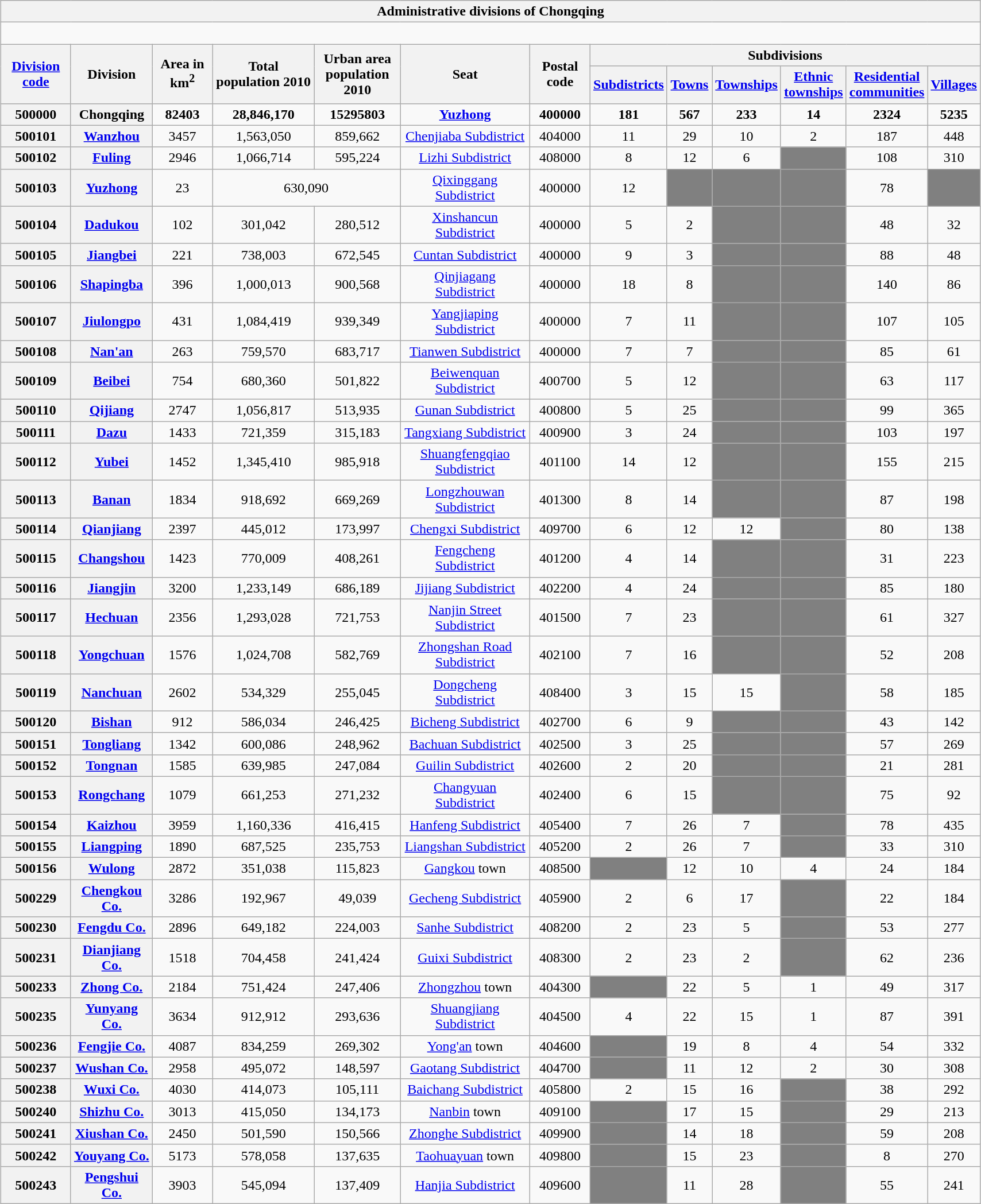<table class="wikitable" style="margin:1em auto 1em auto; width:90%; text-align:center">
<tr>
<th colspan="14">Administrative divisions of Chongqing</th>
</tr>
<tr>
<td colspan="14"><div><br>





















































</div></td>
</tr>
<tr>
<th ! scope="col" rowspan=2><a href='#'>Division code</a></th>
<th ! scope="col" rowspan=2>Division</th>
<th ! scope="col" rowspan=2>Area in km<sup>2</sup></th>
<th ! scope="col" rowspan=2>Total population 2010</th>
<th ! scope="col" rowspan=2>Urban area<br>population 2010</th>
<th ! scope="col" rowspan=2>Seat</th>
<th ! scope="col" rowspan=2>Postal code</th>
<th ! scope="col" colspan=8>Subdivisions</th>
</tr>
<tr>
<th ! scope="col" width="45"><a href='#'>Subdistricts</a></th>
<th ! scope="col" width="45"><a href='#'>Towns</a></th>
<th ! scope="col" width="45"><a href='#'>Townships</a><br></th>
<th ! scope="col" width="45"><a href='#'>Ethnic townships</a></th>
<th ! scope="col" width="45"><a href='#'>Residential communities</a></th>
<th ! scope="col" width="45"><a href='#'>Villages</a></th>
</tr>
<tr style="font-weight: bold">
<th>500000</th>
<th>Chongqing</th>
<td>82403</td>
<td>28,846,170</td>
<td>15295803</td>
<td><a href='#'>Yuzhong</a></td>
<td>400000</td>
<td>181</td>
<td>567</td>
<td>233</td>
<td>14</td>
<td>2324</td>
<td>5235</td>
</tr>
<tr>
<th>500101</th>
<th><a href='#'>Wanzhou</a></th>
<td>3457</td>
<td>1,563,050</td>
<td>859,662</td>
<td><a href='#'>Chenjiaba Subdistrict</a></td>
<td>404000</td>
<td>11</td>
<td>29</td>
<td>10</td>
<td>2</td>
<td>187</td>
<td>448</td>
</tr>
<tr>
<th>500102</th>
<th><a href='#'>Fuling</a></th>
<td>2946</td>
<td>1,066,714</td>
<td>595,224</td>
<td><a href='#'>Lizhi Subdistrict</a></td>
<td>408000</td>
<td>8</td>
<td>12</td>
<td>6</td>
<td bgcolor="grey"></td>
<td>108</td>
<td>310</td>
</tr>
<tr>
<th>500103</th>
<th><a href='#'>Yuzhong</a></th>
<td>23</td>
<td colspan="2">630,090</td>
<td><a href='#'>Qixinggang Subdistrict</a></td>
<td>400000</td>
<td>12</td>
<td bgcolor="grey"></td>
<td bgcolor="grey"></td>
<td bgcolor="grey"></td>
<td>78</td>
<td bgcolor="grey"></td>
</tr>
<tr>
<th>500104</th>
<th><a href='#'>Dadukou</a></th>
<td>102</td>
<td>301,042</td>
<td>280,512</td>
<td><a href='#'>Xinshancun Subdistrict</a></td>
<td>400000</td>
<td>5</td>
<td>2</td>
<td bgcolor="grey"></td>
<td bgcolor="grey"></td>
<td>48</td>
<td>32</td>
</tr>
<tr>
<th>500105</th>
<th><a href='#'>Jiangbei</a></th>
<td>221</td>
<td>738,003</td>
<td>672,545</td>
<td><a href='#'>Cuntan Subdistrict</a></td>
<td>400000</td>
<td>9</td>
<td>3</td>
<td bgcolor="grey"></td>
<td bgcolor="grey"></td>
<td>88</td>
<td>48</td>
</tr>
<tr>
<th>500106</th>
<th><a href='#'>Shapingba</a></th>
<td>396</td>
<td>1,000,013</td>
<td>900,568</td>
<td><a href='#'>Qinjiagang Subdistrict</a></td>
<td>400000</td>
<td>18</td>
<td>8</td>
<td bgcolor="grey"></td>
<td bgcolor="grey"></td>
<td>140</td>
<td>86</td>
</tr>
<tr>
<th>500107</th>
<th><a href='#'>Jiulongpo</a></th>
<td>431</td>
<td>1,084,419</td>
<td>939,349</td>
<td><a href='#'>Yangjiaping Subdistrict</a></td>
<td>400000</td>
<td>7</td>
<td>11</td>
<td bgcolor="grey"></td>
<td bgcolor="grey"></td>
<td>107</td>
<td>105</td>
</tr>
<tr>
<th>500108</th>
<th><a href='#'>Nan'an</a></th>
<td>263</td>
<td>759,570</td>
<td>683,717</td>
<td><a href='#'>Tianwen Subdistrict</a></td>
<td>400000</td>
<td>7</td>
<td>7</td>
<td bgcolor="grey"></td>
<td bgcolor="grey"></td>
<td>85</td>
<td>61</td>
</tr>
<tr>
<th>500109</th>
<th><a href='#'>Beibei</a></th>
<td>754</td>
<td>680,360</td>
<td>501,822</td>
<td><a href='#'>Beiwenquan Subdistrict</a></td>
<td>400700</td>
<td>5</td>
<td>12</td>
<td bgcolor="grey"></td>
<td bgcolor="grey"></td>
<td>63</td>
<td>117</td>
</tr>
<tr>
<th>500110</th>
<th><a href='#'>Qijiang</a></th>
<td>2747</td>
<td>1,056,817</td>
<td>513,935</td>
<td><a href='#'>Gunan Subdistrict</a></td>
<td>400800</td>
<td>5</td>
<td>25</td>
<td bgcolor="grey"></td>
<td bgcolor="grey"></td>
<td>99</td>
<td>365</td>
</tr>
<tr>
<th>500111</th>
<th><a href='#'>Dazu</a></th>
<td>1433</td>
<td>721,359</td>
<td>315,183</td>
<td><a href='#'>Tangxiang Subdistrict</a></td>
<td>400900</td>
<td>3</td>
<td>24</td>
<td bgcolor="grey"></td>
<td bgcolor="grey"></td>
<td>103</td>
<td>197</td>
</tr>
<tr>
<th>500112</th>
<th><a href='#'>Yubei</a></th>
<td>1452</td>
<td>1,345,410</td>
<td>985,918</td>
<td><a href='#'>Shuangfengqiao Subdistrict</a></td>
<td>401100</td>
<td>14</td>
<td>12</td>
<td bgcolor="grey"></td>
<td bgcolor="grey"></td>
<td>155</td>
<td>215</td>
</tr>
<tr>
<th>500113</th>
<th><a href='#'>Banan</a></th>
<td>1834</td>
<td>918,692</td>
<td>669,269</td>
<td><a href='#'>Longzhouwan Subdistrict</a></td>
<td>401300</td>
<td>8</td>
<td>14</td>
<td bgcolor="grey"></td>
<td bgcolor="grey"></td>
<td>87</td>
<td>198</td>
</tr>
<tr>
<th>500114</th>
<th><a href='#'>Qianjiang</a></th>
<td>2397</td>
<td>445,012</td>
<td>173,997</td>
<td><a href='#'>Chengxi Subdistrict</a></td>
<td>409700</td>
<td>6</td>
<td>12</td>
<td>12</td>
<td bgcolor="grey"></td>
<td>80</td>
<td>138</td>
</tr>
<tr>
<th>500115</th>
<th><a href='#'>Changshou</a></th>
<td>1423</td>
<td>770,009</td>
<td>408,261</td>
<td><a href='#'>Fengcheng Subdistrict</a></td>
<td>401200</td>
<td>4</td>
<td>14</td>
<td bgcolor="grey"></td>
<td bgcolor="grey"></td>
<td>31</td>
<td>223</td>
</tr>
<tr>
<th>500116</th>
<th><a href='#'>Jiangjin</a></th>
<td>3200</td>
<td>1,233,149</td>
<td>686,189</td>
<td><a href='#'>Jijiang Subdistrict</a></td>
<td>402200</td>
<td>4</td>
<td>24</td>
<td bgcolor="grey"></td>
<td bgcolor="grey"></td>
<td>85</td>
<td>180</td>
</tr>
<tr>
<th>500117</th>
<th><a href='#'>Hechuan</a></th>
<td>2356</td>
<td>1,293,028</td>
<td>721,753</td>
<td><a href='#'>Nanjin Street Subdistrict</a></td>
<td>401500</td>
<td>7</td>
<td>23</td>
<td bgcolor="grey"></td>
<td bgcolor="grey"></td>
<td>61</td>
<td>327</td>
</tr>
<tr>
<th>500118</th>
<th><a href='#'>Yongchuan</a></th>
<td>1576</td>
<td>1,024,708</td>
<td>582,769</td>
<td><a href='#'>Zhongshan Road Subdistrict</a></td>
<td>402100</td>
<td>7</td>
<td>16</td>
<td bgcolor="grey"></td>
<td bgcolor="grey"></td>
<td>52</td>
<td>208</td>
</tr>
<tr>
<th>500119</th>
<th><a href='#'>Nanchuan</a></th>
<td>2602</td>
<td>534,329</td>
<td>255,045</td>
<td><a href='#'>Dongcheng Subdistrict</a></td>
<td>408400</td>
<td>3</td>
<td>15</td>
<td>15</td>
<td bgcolor="grey"></td>
<td>58</td>
<td>185</td>
</tr>
<tr>
<th>500120</th>
<th><a href='#'>Bishan</a></th>
<td>912</td>
<td>586,034</td>
<td>246,425</td>
<td><a href='#'>Bicheng Subdistrict</a></td>
<td>402700</td>
<td>6</td>
<td>9</td>
<td bgcolor="grey"></td>
<td bgcolor="grey"></td>
<td>43</td>
<td>142</td>
</tr>
<tr>
<th>500151</th>
<th><a href='#'>Tongliang</a></th>
<td>1342</td>
<td>600,086</td>
<td>248,962</td>
<td><a href='#'>Bachuan Subdistrict</a></td>
<td>402500</td>
<td>3</td>
<td>25</td>
<td bgcolor="grey"></td>
<td bgcolor="grey"></td>
<td>57</td>
<td>269</td>
</tr>
<tr>
<th>500152</th>
<th><a href='#'>Tongnan</a></th>
<td>1585</td>
<td>639,985</td>
<td>247,084</td>
<td><a href='#'>Guilin Subdistrict</a></td>
<td>402600</td>
<td>2</td>
<td>20</td>
<td bgcolor="grey"></td>
<td bgcolor="grey"></td>
<td>21</td>
<td>281</td>
</tr>
<tr>
<th>500153</th>
<th><a href='#'>Rongchang</a></th>
<td>1079</td>
<td>661,253</td>
<td>271,232</td>
<td><a href='#'>Changyuan Subdistrict</a></td>
<td>402400</td>
<td>6</td>
<td>15</td>
<td bgcolor="grey"></td>
<td bgcolor="grey"></td>
<td>75</td>
<td>92</td>
</tr>
<tr>
<th>500154</th>
<th><a href='#'>Kaizhou</a></th>
<td>3959</td>
<td>1,160,336</td>
<td>416,415</td>
<td><a href='#'>Hanfeng Subdistrict</a></td>
<td>405400</td>
<td>7</td>
<td>26</td>
<td>7</td>
<td bgcolor="grey"></td>
<td>78</td>
<td>435</td>
</tr>
<tr>
<th>500155</th>
<th><a href='#'>Liangping</a></th>
<td>1890</td>
<td>687,525</td>
<td>235,753</td>
<td><a href='#'>Liangshan Subdistrict</a></td>
<td>405200</td>
<td>2</td>
<td>26</td>
<td>7</td>
<td bgcolor="grey"></td>
<td>33</td>
<td>310</td>
</tr>
<tr>
<th>500156</th>
<th><a href='#'>Wulong</a></th>
<td>2872</td>
<td>351,038</td>
<td>115,823</td>
<td><a href='#'>Gangkou</a> town</td>
<td>408500</td>
<td bgcolor="grey"></td>
<td>12</td>
<td>10</td>
<td>4</td>
<td>24</td>
<td>184</td>
</tr>
<tr>
<th>500229</th>
<th><a href='#'>Chengkou Co.</a></th>
<td>3286</td>
<td>192,967</td>
<td>49,039</td>
<td><a href='#'>Gecheng Subdistrict</a></td>
<td>405900</td>
<td>2</td>
<td>6</td>
<td>17</td>
<td bgcolor="grey"></td>
<td>22</td>
<td>184</td>
</tr>
<tr>
<th>500230</th>
<th><a href='#'>Fengdu Co.</a></th>
<td>2896</td>
<td>649,182</td>
<td>224,003</td>
<td><a href='#'>Sanhe Subdistrict</a></td>
<td>408200</td>
<td>2</td>
<td>23</td>
<td>5</td>
<td bgcolor="grey"></td>
<td>53</td>
<td>277</td>
</tr>
<tr>
<th>500231</th>
<th><a href='#'>Dianjiang Co.</a></th>
<td>1518</td>
<td>704,458</td>
<td>241,424</td>
<td><a href='#'>Guixi Subdistrict</a></td>
<td>408300</td>
<td>2</td>
<td>23</td>
<td>2</td>
<td bgcolor="grey"></td>
<td>62</td>
<td>236</td>
</tr>
<tr>
<th>500233</th>
<th><a href='#'>Zhong Co.</a></th>
<td>2184</td>
<td>751,424</td>
<td>247,406</td>
<td><a href='#'>Zhongzhou</a> town</td>
<td>404300</td>
<td bgcolor="grey"></td>
<td>22</td>
<td>5</td>
<td>1</td>
<td>49</td>
<td>317</td>
</tr>
<tr>
<th>500235</th>
<th><a href='#'>Yunyang Co.</a></th>
<td>3634</td>
<td>912,912</td>
<td>293,636</td>
<td><a href='#'>Shuangjiang Subdistrict</a></td>
<td>404500</td>
<td>4</td>
<td>22</td>
<td>15</td>
<td>1</td>
<td>87</td>
<td>391</td>
</tr>
<tr>
<th>500236</th>
<th><a href='#'>Fengjie Co.</a></th>
<td>4087</td>
<td>834,259</td>
<td>269,302</td>
<td><a href='#'>Yong'an</a> town</td>
<td>404600</td>
<td bgcolor="grey"></td>
<td>19</td>
<td>8</td>
<td>4</td>
<td>54</td>
<td>332</td>
</tr>
<tr>
<th>500237</th>
<th><a href='#'>Wushan Co.</a></th>
<td>2958</td>
<td>495,072</td>
<td>148,597</td>
<td><a href='#'>Gaotang Subdistrict</a></td>
<td>404700</td>
<td bgcolor="grey"></td>
<td>11</td>
<td>12</td>
<td>2</td>
<td>30</td>
<td>308</td>
</tr>
<tr>
<th>500238</th>
<th><a href='#'>Wuxi Co.</a></th>
<td>4030</td>
<td>414,073</td>
<td>105,111</td>
<td><a href='#'>Baichang Subdistrict</a></td>
<td>405800</td>
<td>2</td>
<td>15</td>
<td>16</td>
<td bgcolor="grey"></td>
<td>38</td>
<td>292</td>
</tr>
<tr>
<th>500240</th>
<th><a href='#'>Shizhu Co.</a></th>
<td>3013</td>
<td>415,050</td>
<td>134,173</td>
<td><a href='#'>Nanbin</a> town</td>
<td>409100</td>
<td bgcolor="grey"></td>
<td>17</td>
<td>15</td>
<td bgcolor="grey"></td>
<td>29</td>
<td>213</td>
</tr>
<tr>
<th>500241</th>
<th><a href='#'>Xiushan Co.</a></th>
<td>2450</td>
<td>501,590</td>
<td>150,566</td>
<td><a href='#'>Zhonghe Subdistrict</a></td>
<td>409900</td>
<td bgcolor="grey"></td>
<td>14</td>
<td>18</td>
<td bgcolor="grey"></td>
<td>59</td>
<td>208</td>
</tr>
<tr>
<th>500242</th>
<th><a href='#'>Youyang Co.</a></th>
<td>5173</td>
<td>578,058</td>
<td>137,635</td>
<td><a href='#'>Taohuayuan</a> town</td>
<td>409800</td>
<td bgcolor="grey"></td>
<td>15</td>
<td>23</td>
<td bgcolor="grey"></td>
<td>8</td>
<td>270</td>
</tr>
<tr>
<th>500243</th>
<th><a href='#'>Pengshui Co.</a></th>
<td>3903</td>
<td>545,094</td>
<td>137,409</td>
<td><a href='#'>Hanjia Subdistrict</a></td>
<td>409600</td>
<td bgcolor="grey"></td>
<td>11</td>
<td>28</td>
<td bgcolor="grey"></td>
<td>55</td>
<td>241</td>
</tr>
</table>
